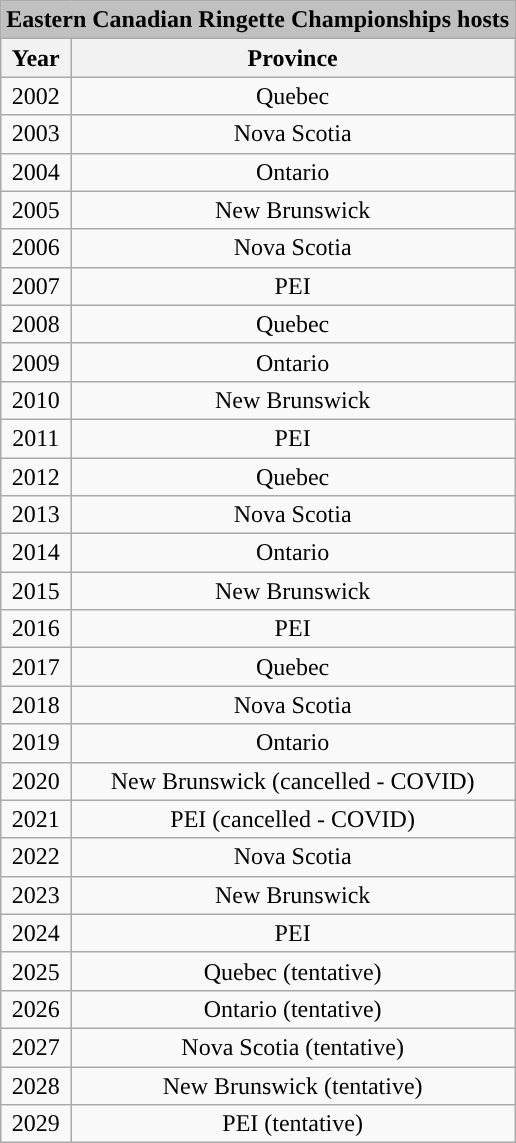<table class=wikitable style="text-align:center;">
<tr>
<th colspan=2 width:5%" style="background:silver;">Eastern Canadian Ringette Championships hosts</th>
</tr>
<tr>
<th>Year</th>
<th>Province</th>
</tr>
<tr>
<td>2002</td>
<td>Quebec</td>
</tr>
<tr>
<td>2003</td>
<td>Nova Scotia</td>
</tr>
<tr>
<td>2004</td>
<td>Ontario</td>
</tr>
<tr>
<td>2005</td>
<td>New Brunswick</td>
</tr>
<tr>
<td>2006</td>
<td>Nova Scotia</td>
</tr>
<tr>
<td>2007</td>
<td>PEI</td>
</tr>
<tr>
<td>2008</td>
<td>Quebec</td>
</tr>
<tr>
<td>2009</td>
<td>Ontario</td>
</tr>
<tr>
<td>2010</td>
<td>New Brunswick</td>
</tr>
<tr>
<td>2011</td>
<td>PEI</td>
</tr>
<tr>
<td>2012</td>
<td>Quebec</td>
</tr>
<tr>
<td>2013</td>
<td>Nova Scotia</td>
</tr>
<tr>
<td>2014</td>
<td>Ontario</td>
</tr>
<tr>
<td>2015</td>
<td>New Brunswick</td>
</tr>
<tr>
<td>2016</td>
<td>PEI</td>
</tr>
<tr>
<td>2017</td>
<td>Quebec</td>
</tr>
<tr>
<td>2018</td>
<td>Nova Scotia</td>
</tr>
<tr>
<td>2019</td>
<td>Ontario</td>
</tr>
<tr>
<td>2020</td>
<td>New Brunswick (cancelled - COVID)</td>
</tr>
<tr>
<td>2021</td>
<td>PEI (cancelled - COVID)</td>
</tr>
<tr>
<td>2022</td>
<td>Nova Scotia</td>
</tr>
<tr>
<td>2023</td>
<td>New Brunswick</td>
</tr>
<tr>
<td>2024</td>
<td>PEI</td>
</tr>
<tr>
<td>2025</td>
<td>Quebec (tentative)</td>
</tr>
<tr>
<td>2026</td>
<td>Ontario (tentative)</td>
</tr>
<tr>
<td>2027</td>
<td>Nova Scotia (tentative)</td>
</tr>
<tr>
<td>2028</td>
<td>New Brunswick (tentative)</td>
</tr>
<tr>
<td>2029</td>
<td>PEI (tentative)</td>
</tr>
</table>
